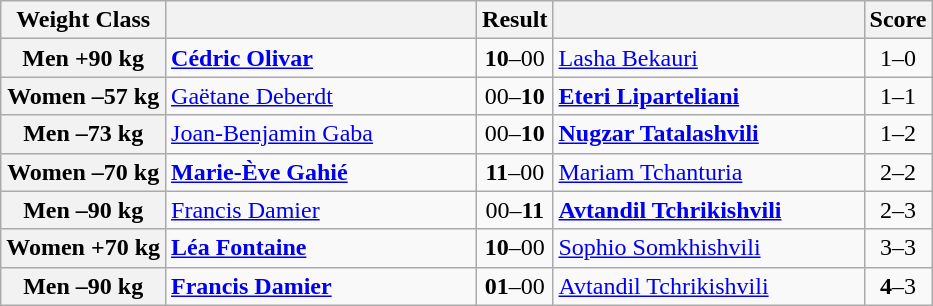<table class="wikitable">
<tr>
<th>Weight Class</th>
<th style="width: 200px;"></th>
<th>Result</th>
<th style="width: 200px;"></th>
<th>Score</th>
</tr>
<tr>
<th>Men +90 kg</th>
<td><strong><a href='#'>Cédric Olivar</a></strong></td>
<td align=center><strong>10</strong>–00</td>
<td><a href='#'>Lasha Bekauri</a></td>
<td align=center>1–0</td>
</tr>
<tr>
<th>Women –57 kg</th>
<td><a href='#'>Gaëtane Deberdt</a></td>
<td align=center>00–<strong>10</strong></td>
<td><strong><a href='#'>Eteri Liparteliani</a></strong></td>
<td align=center>1–1</td>
</tr>
<tr>
<th>Men –73 kg</th>
<td><a href='#'>Joan-Benjamin Gaba</a></td>
<td align=center>00–<strong>10</strong></td>
<td><strong><a href='#'>Nugzar Tatalashvili</a></strong></td>
<td align=center>1–2</td>
</tr>
<tr>
<th>Women –70 kg</th>
<td><strong><a href='#'>Marie-Ève Gahié</a></strong></td>
<td align=center><strong>11</strong>–00</td>
<td><a href='#'>Mariam Tchanturia</a></td>
<td align=center>2–2</td>
</tr>
<tr>
<th>Men –90 kg</th>
<td><a href='#'>Francis Damier</a></td>
<td align=center>00–<strong>11</strong></td>
<td><strong><a href='#'>Avtandil Tchrikishvili</a></strong></td>
<td align=center>2–3</td>
</tr>
<tr>
<th>Women +70 kg</th>
<td><strong><a href='#'>Léa Fontaine</a></strong></td>
<td align=center><strong>10</strong>–00</td>
<td><a href='#'>Sophio Somkhishvili</a></td>
<td align=center>3–3</td>
</tr>
<tr>
<th>Men –90 kg</th>
<td><strong><a href='#'>Francis Damier</a></strong></td>
<td align=center><strong>01</strong>–00</td>
<td><a href='#'>Avtandil Tchrikishvili</a></td>
<td align=center><strong>4</strong>–3</td>
</tr>
</table>
